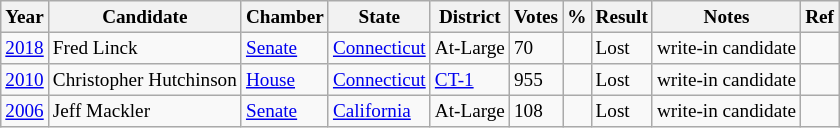<table class="wikitable sortable" style="font-size:80%">
<tr>
<th>Year</th>
<th>Candidate</th>
<th>Chamber</th>
<th>State</th>
<th>District</th>
<th>Votes</th>
<th>%</th>
<th>Result</th>
<th>Notes</th>
<th>Ref</th>
</tr>
<tr>
<td><a href='#'>2018</a></td>
<td>Fred Linck</td>
<td><a href='#'>Senate</a></td>
<td><a href='#'>Connecticut</a></td>
<td>At-Large</td>
<td>70</td>
<td></td>
<td> Lost</td>
<td>write-in candidate</td>
<td></td>
</tr>
<tr>
<td><a href='#'>2010</a></td>
<td>Christopher Hutchinson</td>
<td><a href='#'>House</a></td>
<td><a href='#'>Connecticut</a></td>
<td><a href='#'>CT-1</a></td>
<td>955</td>
<td></td>
<td> Lost</td>
<td>write-in candidate</td>
<td></td>
</tr>
<tr>
<td><a href='#'>2006</a></td>
<td>Jeff Mackler</td>
<td><a href='#'>Senate</a></td>
<td><a href='#'>California</a></td>
<td>At-Large</td>
<td>108</td>
<td></td>
<td> Lost</td>
<td>write-in candidate</td>
<td></td>
</tr>
</table>
